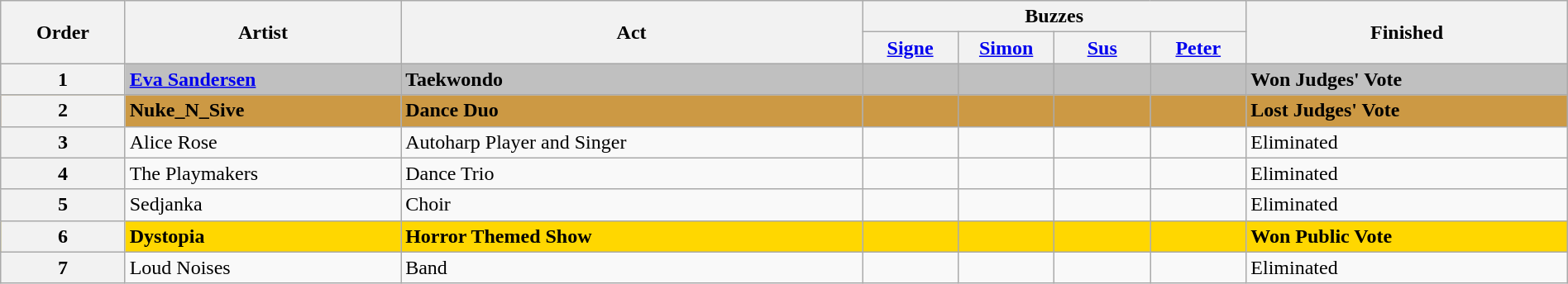<table class="wikitable sortable" width="100%">
<tr>
<th rowspan="2">Order</th>
<th rowspan="2" class="unsortable">Artist</th>
<th rowspan="2" class="unsortable">Act</th>
<th colspan="4" class="unsortable">Buzzes</th>
<th rowspan="2">Finished</th>
</tr>
<tr>
<th width="70"><a href='#'>Signe</a></th>
<th width="70"><a href='#'>Simon</a></th>
<th width="70"><a href='#'>Sus</a></th>
<th width="70"><a href='#'>Peter</a></th>
</tr>
<tr style="background:silver;">
<th>1</th>
<td><strong><a href='#'>Eva Sandersen</a></strong></td>
<td><strong>Taekwondo</strong></td>
<td align="center"></td>
<td align="center"></td>
<td align="center"></td>
<td></td>
<td><strong>Won Judges' Vote</strong></td>
</tr>
<tr style="background:#c94;">
<th>2</th>
<td><strong>Nuke_N_Sive</strong></td>
<td><strong>Dance Duo</strong></td>
<td align="center"></td>
<td></td>
<td></td>
<td></td>
<td><strong>Lost Judges' Vote</strong></td>
</tr>
<tr>
<th>3</th>
<td>Alice Rose </td>
<td>Autoharp Player and Singer</td>
<td></td>
<td></td>
<td></td>
<td></td>
<td>Eliminated</td>
</tr>
<tr>
<th>4</th>
<td>The Playmakers</td>
<td>Dance Trio</td>
<td align="center"></td>
<td></td>
<td></td>
<td align="center"></td>
<td>Eliminated</td>
</tr>
<tr>
<th>5</th>
<td>Sedjanka</td>
<td>Choir</td>
<td></td>
<td></td>
<td></td>
<td></td>
<td>Eliminated</td>
</tr>
<tr style="background:gold;">
<th>6</th>
<td><strong>Dystopia</strong></td>
<td><strong>Horror Themed Show</strong></td>
<td></td>
<td></td>
<td></td>
<td></td>
<td><strong>Won Public Vote</strong></td>
</tr>
<tr>
<th>7</th>
<td>Loud Noises</td>
<td>Band</td>
<td></td>
<td></td>
<td></td>
<td align="center"></td>
<td>Eliminated</td>
</tr>
</table>
